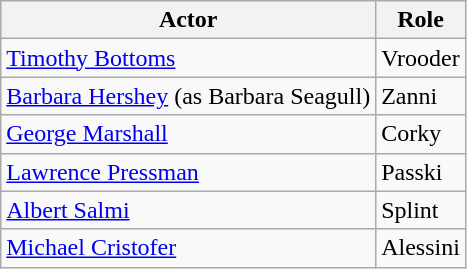<table class="wikitable">
<tr>
<th>Actor</th>
<th>Role</th>
</tr>
<tr>
<td><a href='#'>Timothy Bottoms</a></td>
<td>Vrooder</td>
</tr>
<tr>
<td><a href='#'>Barbara Hershey</a> (as Barbara Seagull)</td>
<td>Zanni</td>
</tr>
<tr>
<td><a href='#'>George Marshall</a></td>
<td>Corky</td>
</tr>
<tr>
<td><a href='#'>Lawrence Pressman</a></td>
<td>Passki</td>
</tr>
<tr>
<td><a href='#'>Albert Salmi</a></td>
<td>Splint</td>
</tr>
<tr>
<td><a href='#'>Michael Cristofer</a></td>
<td>Alessini</td>
</tr>
</table>
